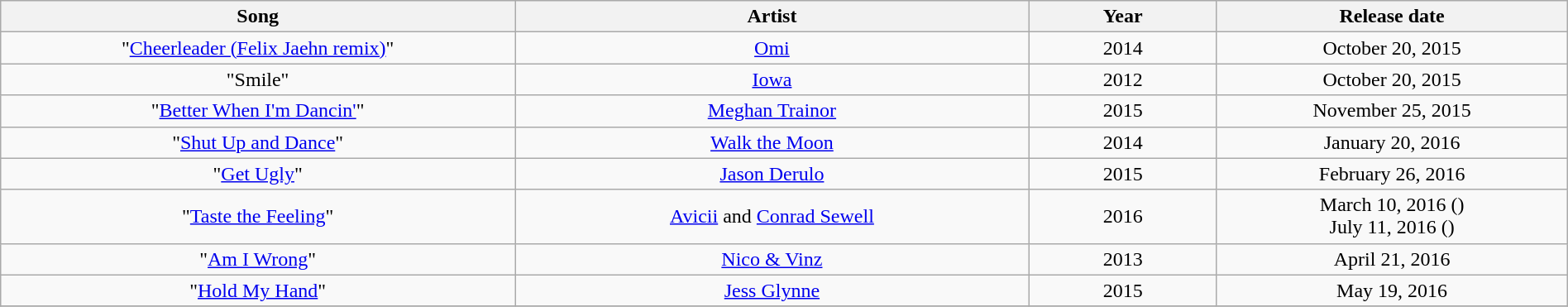<table class="wikitable sortable" style="text-align:center; width:100%;">
<tr>
<th scope="col" style="width:150px;">Song</th>
<th scope="col" style="width:150px;">Artist</th>
<th scope="col" style="width:50px;">Year</th>
<th scope="col" style="width:100px;">Release date</th>
</tr>
<tr>
<td>"<a href='#'>Cheerleader (Felix Jaehn remix)</a>"</td>
<td><a href='#'>Omi</a></td>
<td>2014</td>
<td>October 20, 2015</td>
</tr>
<tr>
<td>"Smile"</td>
<td><a href='#'>Iowa</a></td>
<td>2012</td>
<td>October 20, 2015</td>
</tr>
<tr>
<td>"<a href='#'>Better When I'm Dancin'</a>"</td>
<td><a href='#'>Meghan Trainor</a></td>
<td>2015</td>
<td>November 25, 2015</td>
</tr>
<tr>
<td>"<a href='#'>Shut Up and Dance</a>"</td>
<td><a href='#'>Walk the Moon</a></td>
<td>2014</td>
<td>January 20, 2016</td>
</tr>
<tr>
<td>"<a href='#'>Get Ugly</a>"</td>
<td><a href='#'>Jason Derulo</a></td>
<td>2015</td>
<td>February 26, 2016</td>
</tr>
<tr>
<td>"<a href='#'>Taste the Feeling</a>"</td>
<td><a href='#'>Avicii</a> and <a href='#'>Conrad Sewell</a></td>
<td>2016</td>
<td>March 10, 2016 ()<br>July 11, 2016 ()</td>
</tr>
<tr>
<td>"<a href='#'>Am I Wrong</a>"</td>
<td><a href='#'>Nico & Vinz</a></td>
<td>2013</td>
<td>April 21, 2016</td>
</tr>
<tr>
<td>"<a href='#'>Hold My Hand</a>"</td>
<td><a href='#'>Jess Glynne</a></td>
<td>2015</td>
<td>May 19, 2016</td>
</tr>
<tr>
</tr>
</table>
